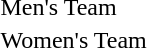<table>
<tr>
<td>Men's Team</td>
<td align=center></td>
<td align=center></td>
<td align=center></td>
</tr>
<tr>
<td>Women's Team</td>
<td align=center></td>
<td align=center></td>
<td align=center></td>
</tr>
</table>
